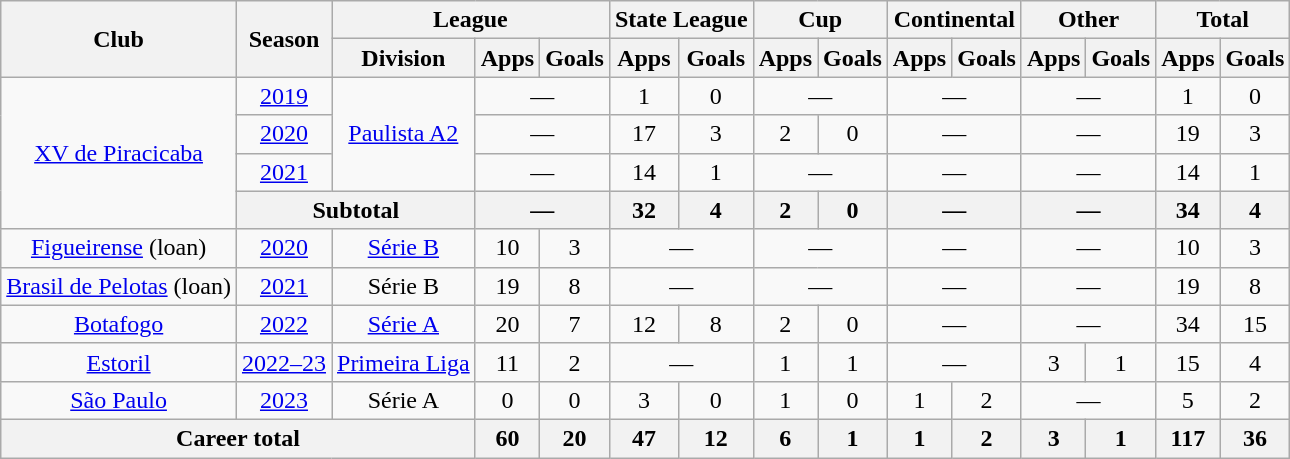<table class="wikitable" style="text-align: center;">
<tr>
<th rowspan="2">Club</th>
<th rowspan="2">Season</th>
<th colspan="3">League</th>
<th colspan="2">State League</th>
<th colspan="2">Cup</th>
<th colspan="2">Continental</th>
<th colspan="2">Other</th>
<th colspan="2">Total</th>
</tr>
<tr>
<th>Division</th>
<th>Apps</th>
<th>Goals</th>
<th>Apps</th>
<th>Goals</th>
<th>Apps</th>
<th>Goals</th>
<th>Apps</th>
<th>Goals</th>
<th>Apps</th>
<th>Goals</th>
<th>Apps</th>
<th>Goals</th>
</tr>
<tr>
<td rowspan="4" valign="center"><a href='#'>XV de Piracicaba</a></td>
<td><a href='#'>2019</a></td>
<td rowspan="3"><a href='#'>Paulista A2</a></td>
<td colspan="2">—</td>
<td>1</td>
<td>0</td>
<td colspan="2">—</td>
<td colspan="2">—</td>
<td colspan="2">—</td>
<td>1</td>
<td>0</td>
</tr>
<tr>
<td><a href='#'>2020</a></td>
<td colspan="2">—</td>
<td>17</td>
<td>3</td>
<td>2</td>
<td>0</td>
<td colspan="2">—</td>
<td colspan="2">—</td>
<td>19</td>
<td>3</td>
</tr>
<tr>
<td><a href='#'>2021</a></td>
<td colspan="2">—</td>
<td>14</td>
<td>1</td>
<td colspan="2">—</td>
<td colspan="2">—</td>
<td colspan="2">—</td>
<td>14</td>
<td>1</td>
</tr>
<tr>
<th colspan="2">Subtotal</th>
<th colspan="2">—</th>
<th>32</th>
<th>4</th>
<th>2</th>
<th>0</th>
<th colspan="2">—</th>
<th colspan="2">—</th>
<th>34</th>
<th>4</th>
</tr>
<tr>
<td valign="center"><a href='#'>Figueirense</a> (loan)</td>
<td><a href='#'>2020</a></td>
<td><a href='#'>Série B</a></td>
<td>10</td>
<td>3</td>
<td colspan="2">—</td>
<td colspan="2">—</td>
<td colspan="2">—</td>
<td colspan="2">—</td>
<td>10</td>
<td>3</td>
</tr>
<tr>
<td valign="center"><a href='#'>Brasil de Pelotas</a> (loan)</td>
<td><a href='#'>2021</a></td>
<td>Série B</td>
<td>19</td>
<td>8</td>
<td colspan="2">—</td>
<td colspan="2">—</td>
<td colspan="2">—</td>
<td colspan="2">—</td>
<td>19</td>
<td>8</td>
</tr>
<tr>
<td valign="center"><a href='#'>Botafogo</a></td>
<td><a href='#'>2022</a></td>
<td><a href='#'>Série A</a></td>
<td>20</td>
<td>7</td>
<td>12</td>
<td>8</td>
<td>2</td>
<td>0</td>
<td colspan="2">—</td>
<td colspan="2">—</td>
<td>34</td>
<td>15</td>
</tr>
<tr>
<td valign="center"><a href='#'>Estoril</a></td>
<td><a href='#'>2022–23</a></td>
<td><a href='#'>Primeira Liga</a></td>
<td>11</td>
<td>2</td>
<td colspan="2">—</td>
<td>1</td>
<td>1</td>
<td colspan="2">—</td>
<td>3</td>
<td>1</td>
<td>15</td>
<td>4</td>
</tr>
<tr>
<td valign="center"><a href='#'>São Paulo</a></td>
<td><a href='#'>2023</a></td>
<td>Série A</td>
<td>0</td>
<td>0</td>
<td>3</td>
<td>0</td>
<td>1</td>
<td>0</td>
<td>1</td>
<td>2</td>
<td colspan="2">—</td>
<td>5</td>
<td>2</td>
</tr>
<tr>
<th colspan="3"><strong>Career total</strong></th>
<th>60</th>
<th>20</th>
<th>47</th>
<th>12</th>
<th>6</th>
<th>1</th>
<th>1</th>
<th>2</th>
<th>3</th>
<th>1</th>
<th>117</th>
<th>36</th>
</tr>
</table>
